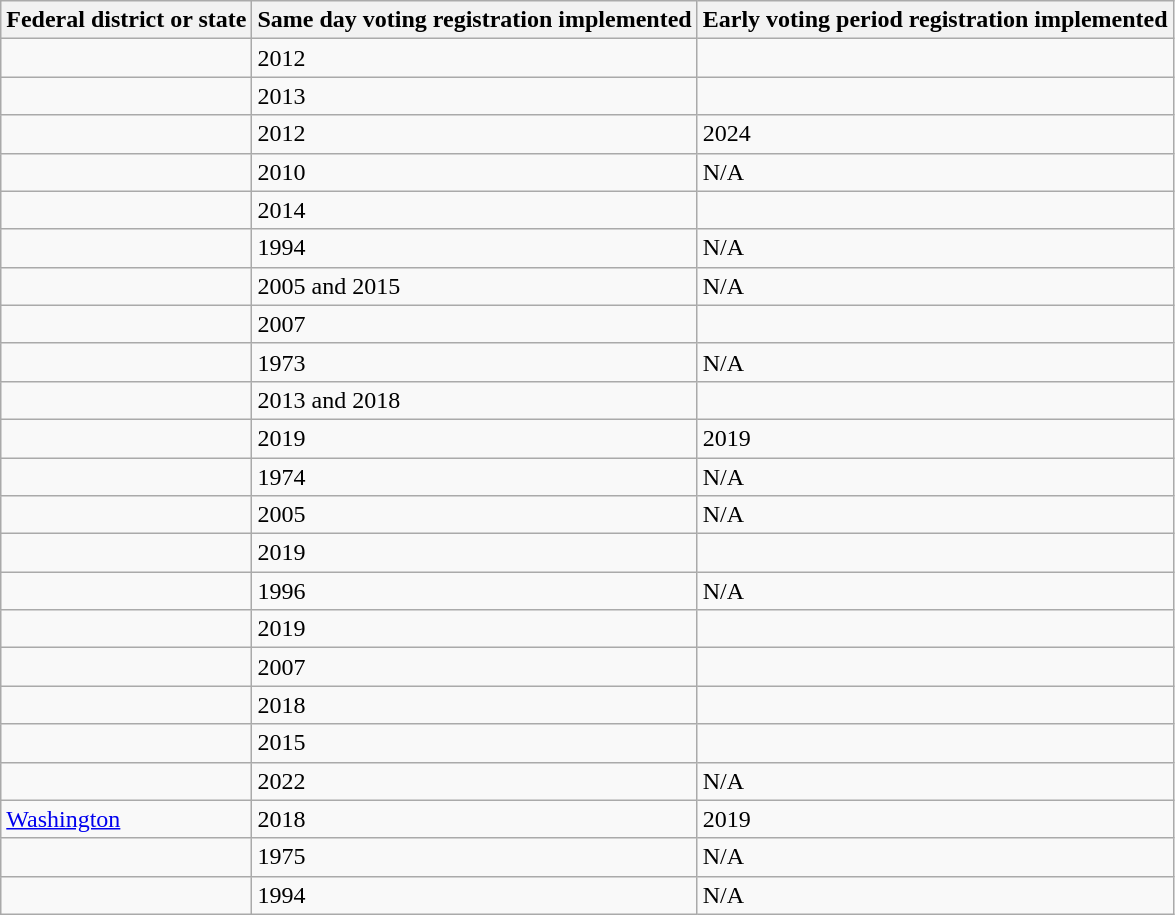<table class="wikitable sortable">
<tr>
<th>Federal district or state</th>
<th>Same day voting registration implemented</th>
<th>Early voting period registration implemented</th>
</tr>
<tr>
<td></td>
<td>2012</td>
<td></td>
</tr>
<tr>
<td></td>
<td>2013</td>
<td></td>
</tr>
<tr>
<td></td>
<td>2012</td>
<td>2024</td>
</tr>
<tr>
<td></td>
<td>2010</td>
<td>N/A</td>
</tr>
<tr>
<td></td>
<td>2014</td>
<td></td>
</tr>
<tr>
<td></td>
<td>1994</td>
<td>N/A</td>
</tr>
<tr>
<td></td>
<td>2005 and 2015</td>
<td>N/A</td>
</tr>
<tr>
<td></td>
<td>2007</td>
<td></td>
</tr>
<tr>
<td></td>
<td>1973 </td>
<td>N/A</td>
</tr>
<tr>
<td></td>
<td>2013 and 2018</td>
<td></td>
</tr>
<tr>
<td></td>
<td>2019</td>
<td>2019</td>
</tr>
<tr>
<td></td>
<td>1974</td>
<td>N/A</td>
</tr>
<tr>
<td></td>
<td>2005</td>
<td>N/A</td>
</tr>
<tr>
<td></td>
<td>2019</td>
<td></td>
</tr>
<tr>
<td></td>
<td>1996</td>
<td>N/A</td>
</tr>
<tr>
<td></td>
<td>2019</td>
<td></td>
</tr>
<tr>
<td></td>
<td>2007</td>
<td></td>
</tr>
<tr>
<td></td>
<td>2018</td>
<td></td>
</tr>
<tr>
<td></td>
<td>2015</td>
<td></td>
</tr>
<tr>
<td></td>
<td>2022</td>
<td>N/A</td>
</tr>
<tr>
<td> <a href='#'>Washington</a></td>
<td>2018</td>
<td>2019</td>
</tr>
<tr>
<td></td>
<td>1975</td>
<td>N/A</td>
</tr>
<tr>
<td></td>
<td>1994</td>
<td>N/A</td>
</tr>
</table>
